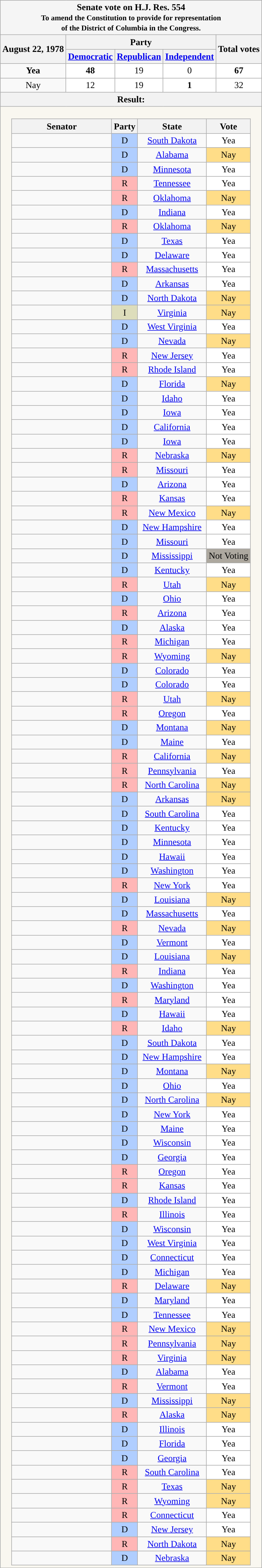<table class="wikitable floatright" style="text-align:center">
<tr>
<th colspan=5 style="background:#f5f5f5">Senate vote on H.J. Res. 554<br><small>To amend the Constitution to provide for representation<br>of the District of Columbia in the Congress.</small></th>
</tr>
<tr>
<th rowspan=2 text-align="center">August 22, 1978</th>
<th colspan=3>Party</th>
<th rowspan=2>Total votes</th>
</tr>
<tr style="vertical-align:bottom;">
<th><a href='#'>Democratic</a></th>
<th><a href='#'>Republican</a></th>
<th><a href='#'>Independent</a></th>
</tr>
<tr>
<td><strong>Yea</strong></td>
<td style="background:#ffffff"><strong>48</strong></td>
<td style="background:#ffffff">19</td>
<td style="background:#ffffff">0</td>
<td style="background:#ffffff"><strong>67</strong></td>
</tr>
<tr>
<td>Nay</td>
<td style="background:#ffffff">12</td>
<td style="background:#ffffff">19</td>
<td style="background:#ffffff"><strong>1</strong></td>
<td style="background:#ffffff">32</td>
</tr>
<tr>
<th colspan=5 style="text-align:center;">Result: </th>
</tr>
<tr>
<td colspan=5 style="background:#f9f7f0"><br><table class="wikitable sortable" style="margin:auto;">
<tr>
<th scope="col" style="width: 170px;">Senator</th>
<th>Party</th>
<th scope="col" style="width: 115px;">State</th>
<th text-align="center">Vote</th>
</tr>
<tr>
<td></td>
<td style="background-color:#b0ceff; text-align: center;">D</td>
<td><a href='#'>South Dakota</a></td>
<td style="background-color:#ffffff;">Yea</td>
</tr>
<tr>
<td></td>
<td style="background-color:#b0ceff; text-align: center;">D</td>
<td><a href='#'>Alabama</a></td>
<td style="background-color:#ffdd88;">Nay</td>
</tr>
<tr>
<td></td>
<td style="background-color:#b0ceff; text-align: center;">D</td>
<td><a href='#'>Minnesota</a></td>
<td style="background-color:#ffffff;">Yea</td>
</tr>
<tr>
<td></td>
<td style="background-color:#ffb6b6; text-align: center;">R</td>
<td><a href='#'>Tennessee</a></td>
<td style="background-color:#ffffff;">Yea</td>
</tr>
<tr>
<td></td>
<td style="background-color:#ffb6b6; text-align: center;">R</td>
<td><a href='#'>Oklahoma</a></td>
<td style="background-color:#ffdd88;">Nay</td>
</tr>
<tr>
<td></td>
<td style="background-color:#b0ceff; text-align: center;">D</td>
<td><a href='#'>Indiana</a></td>
<td style="background-color:#ffffff;">Yea</td>
</tr>
<tr>
<td></td>
<td style="background-color:#ffb6b6; text-align: center;">R</td>
<td><a href='#'>Oklahoma</a></td>
<td style="background-color:#ffdd88;">Nay</td>
</tr>
<tr>
<td></td>
<td style="background-color:#b0ceff; text-align: center;">D</td>
<td><a href='#'>Texas</a></td>
<td style="background-color:#ffffff;">Yea</td>
</tr>
<tr>
<td></td>
<td style="background-color:#b0ceff; text-align: center;">D</td>
<td><a href='#'>Delaware</a></td>
<td style="background-color:#ffffff;">Yea</td>
</tr>
<tr>
<td></td>
<td style="background-color:#ffb6b6; text-align: center;">R</td>
<td><a href='#'>Massachusetts</a></td>
<td style="background-color:#ffffff;">Yea</td>
</tr>
<tr>
<td></td>
<td style="background-color:#b0ceff; text-align: center;">D</td>
<td><a href='#'>Arkansas</a></td>
<td style="background-color:#ffffff;">Yea</td>
</tr>
<tr>
<td></td>
<td style="background-color:#b0ceff; text-align: center;">D</td>
<td><a href='#'>North Dakota</a></td>
<td style="background-color:#ffdd88;">Nay</td>
</tr>
<tr>
<td></td>
<td style="background-color:#ddddbb; text-align: center;">I</td>
<td><a href='#'>Virginia</a></td>
<td style="background-color:#ffdd88;">Nay</td>
</tr>
<tr>
<td></td>
<td style="background-color:#b0ceff; text-align: center;">D</td>
<td><a href='#'>West Virginia</a></td>
<td style="background-color:#ffffff;">Yea</td>
</tr>
<tr>
<td></td>
<td style="background-color:#b0ceff; text-align: center;">D</td>
<td><a href='#'>Nevada</a></td>
<td style="background-color:#ffdd88;">Nay</td>
</tr>
<tr>
<td></td>
<td style="background-color:#ffb6b6; text-align: center;">R</td>
<td><a href='#'>New Jersey</a></td>
<td style="background-color:#ffffff;">Yea</td>
</tr>
<tr>
<td></td>
<td style="background-color:#ffb6b6; text-align: center;">R</td>
<td><a href='#'>Rhode Island</a></td>
<td style="background-color:#ffffff;">Yea</td>
</tr>
<tr>
<td></td>
<td style="background-color:#b0ceff; text-align: center;">D</td>
<td><a href='#'>Florida</a></td>
<td style="background-color:#ffdd88;">Nay</td>
</tr>
<tr>
<td></td>
<td style="background-color:#b0ceff; text-align: center;">D</td>
<td><a href='#'>Idaho</a></td>
<td style="background-color:#ffffff;">Yea</td>
</tr>
<tr>
<td></td>
<td style="background-color:#b0ceff; text-align: center;">D</td>
<td><a href='#'>Iowa</a></td>
<td style="background-color:#ffffff;">Yea</td>
</tr>
<tr>
<td></td>
<td style="background-color:#b0ceff; text-align: center;">D</td>
<td><a href='#'>California</a></td>
<td style="background-color:#ffffff;">Yea</td>
</tr>
<tr>
<td></td>
<td style="background-color:#b0ceff; text-align: center;">D</td>
<td><a href='#'>Iowa</a></td>
<td style="background-color:#ffffff;">Yea</td>
</tr>
<tr>
<td></td>
<td style="background-color:#ffb6b6; text-align: center;">R</td>
<td><a href='#'>Nebraska</a></td>
<td style="background-color:#ffdd88;">Nay</td>
</tr>
<tr>
<td></td>
<td style="background-color:#ffb6b6; text-align: center;">R</td>
<td><a href='#'>Missouri</a></td>
<td style="background-color:#ffffff;">Yea</td>
</tr>
<tr>
<td></td>
<td style="background-color:#b0ceff; text-align: center;">D</td>
<td><a href='#'>Arizona</a></td>
<td style="background-color:#ffffff;">Yea</td>
</tr>
<tr>
<td></td>
<td style="background-color:#ffb6b6; text-align: center;">R</td>
<td><a href='#'>Kansas</a></td>
<td style="background-color:#ffffff;">Yea</td>
</tr>
<tr>
<td></td>
<td style="background-color:#ffb6b6; text-align: center;">R</td>
<td><a href='#'>New Mexico</a></td>
<td style="background-color:#ffdd88;">Nay</td>
</tr>
<tr>
<td></td>
<td style="background-color:#b0ceff; text-align: center;">D</td>
<td><a href='#'>New Hampshire</a></td>
<td style="background-color:#ffffff;">Yea</td>
</tr>
<tr>
<td></td>
<td style="background-color:#b0ceff; text-align: center;">D</td>
<td><a href='#'>Missouri</a></td>
<td style="background-color:#ffffff;">Yea</td>
</tr>
<tr>
<td></td>
<td style="background-color:#b0ceff; text-align: center;">D</td>
<td><a href='#'>Mississippi</a></td>
<td style="background-color:#ada89f;">Not Voting</td>
</tr>
<tr>
<td></td>
<td style="background-color:#b0ceff; text-align: center;">D</td>
<td><a href='#'>Kentucky</a></td>
<td style="background-color:#ffffff;">Yea</td>
</tr>
<tr>
<td></td>
<td style="background-color:#ffb6b6; text-align: center;">R</td>
<td><a href='#'>Utah</a></td>
<td style="background-color:#ffdd88;">Nay</td>
</tr>
<tr>
<td></td>
<td style="background-color:#b0ceff; text-align: center;">D</td>
<td><a href='#'>Ohio</a></td>
<td style="background-color:#ffffff;">Yea</td>
</tr>
<tr>
<td></td>
<td style="background-color:#ffb6b6; text-align: center;">R</td>
<td><a href='#'>Arizona</a></td>
<td style="background-color:#ffffff;">Yea</td>
</tr>
<tr>
<td></td>
<td style="background-color:#b0ceff; text-align: center;">D</td>
<td><a href='#'>Alaska</a></td>
<td style="background-color:#ffffff;">Yea</td>
</tr>
<tr>
<td></td>
<td style="background-color:#ffb6b6; text-align: center;">R</td>
<td><a href='#'>Michigan</a></td>
<td style="background-color:#ffffff;">Yea</td>
</tr>
<tr>
<td></td>
<td style="background-color:#ffb6b6; text-align: center;">R</td>
<td><a href='#'>Wyoming</a></td>
<td style="background-color:#ffdd88;">Nay</td>
</tr>
<tr>
<td></td>
<td style="background-color:#b0ceff; text-align: center;">D</td>
<td><a href='#'>Colorado</a></td>
<td style="background-color:#ffffff;">Yea</td>
</tr>
<tr>
<td></td>
<td style="background-color:#b0ceff; text-align: center;">D</td>
<td><a href='#'>Colorado</a></td>
<td style="background-color:#ffffff;">Yea</td>
</tr>
<tr>
<td></td>
<td style="background-color:#ffb6b6; text-align: center;">R</td>
<td><a href='#'>Utah</a></td>
<td style="background-color:#ffdd88;">Nay</td>
</tr>
<tr>
<td></td>
<td style="background-color:#ffb6b6; text-align: center;">R</td>
<td><a href='#'>Oregon</a></td>
<td style="background-color:#ffffff;">Yea</td>
</tr>
<tr>
<td></td>
<td style="background-color:#b0ceff; text-align: center;">D</td>
<td><a href='#'>Montana</a></td>
<td style="background-color:#ffdd88;">Nay</td>
</tr>
<tr>
<td></td>
<td style="background-color:#b0ceff; text-align: center;">D</td>
<td><a href='#'>Maine</a></td>
<td style="background-color:#ffffff;">Yea</td>
</tr>
<tr>
<td></td>
<td style="background-color:#ffb6b6; text-align: center;">R</td>
<td><a href='#'>California</a></td>
<td style="background-color:#ffdd88;">Nay</td>
</tr>
<tr>
<td></td>
<td style="background-color:#ffb6b6; text-align: center;">R</td>
<td><a href='#'>Pennsylvania</a></td>
<td style="background-color:#ffffff;">Yea</td>
</tr>
<tr>
<td></td>
<td style="background-color:#ffb6b6; text-align: center;">R</td>
<td><a href='#'>North Carolina</a></td>
<td style="background-color:#ffdd88;">Nay</td>
</tr>
<tr>
<td></td>
<td style="background-color:#b0ceff; text-align: center;">D</td>
<td><a href='#'>Arkansas</a></td>
<td style="background-color:#ffdd88;">Nay</td>
</tr>
<tr>
<td></td>
<td style="background-color:#b0ceff; text-align: center;">D</td>
<td><a href='#'>South Carolina</a></td>
<td style="background-color:#ffffff;">Yea</td>
</tr>
<tr>
<td></td>
<td style="background-color:#b0ceff; text-align: center;">D</td>
<td><a href='#'>Kentucky</a></td>
<td style="background-color:#ffffff;">Yea</td>
</tr>
<tr>
<td></td>
<td style="background-color:#b0ceff; text-align: center;">D</td>
<td><a href='#'>Minnesota</a></td>
<td style="background-color:#ffffff;">Yea</td>
</tr>
<tr>
<td></td>
<td style="background-color:#b0ceff; text-align: center;">D</td>
<td><a href='#'>Hawaii</a></td>
<td style="background-color:#ffffff;">Yea</td>
</tr>
<tr>
<td></td>
<td style="background-color:#b0ceff; text-align: center;">D</td>
<td><a href='#'>Washington</a></td>
<td style="background-color:#ffffff;">Yea</td>
</tr>
<tr>
<td></td>
<td style="background-color:#ffb6b6; text-align: center;">R</td>
<td><a href='#'>New York</a></td>
<td style="background-color:#ffffff;">Yea</td>
</tr>
<tr>
<td></td>
<td style="background-color:#b0ceff; text-align: center;">D</td>
<td><a href='#'>Louisiana</a></td>
<td style="background-color:#ffdd88;">Nay</td>
</tr>
<tr>
<td></td>
<td style="background-color:#b0ceff; text-align: center;">D</td>
<td><a href='#'>Massachusetts</a></td>
<td style="background-color:#ffffff;">Yea</td>
</tr>
<tr>
<td></td>
<td style="background-color:#ffb6b6; text-align: center;">R</td>
<td><a href='#'>Nevada</a></td>
<td style="background-color:#ffdd88;">Nay</td>
</tr>
<tr>
<td></td>
<td style="background-color:#b0ceff; text-align: center;">D</td>
<td><a href='#'>Vermont</a></td>
<td style="background-color:#ffffff;">Yea</td>
</tr>
<tr>
<td></td>
<td style="background-color:#b0ceff; text-align: center;">D</td>
<td><a href='#'>Louisiana</a></td>
<td style="background-color:#ffdd88;">Nay</td>
</tr>
<tr>
<td></td>
<td style="background-color:#ffb6b6; text-align: center;">R</td>
<td><a href='#'>Indiana</a></td>
<td style="background-color:#ffffff;">Yea</td>
</tr>
<tr>
<td></td>
<td style="background-color:#b0ceff; text-align: center;">D</td>
<td><a href='#'>Washington</a></td>
<td style="background-color:#ffffff;">Yea</td>
</tr>
<tr>
<td></td>
<td style="background-color:#ffb6b6; text-align: center;">R</td>
<td><a href='#'>Maryland</a></td>
<td style="background-color:#ffffff;">Yea</td>
</tr>
<tr>
<td></td>
<td style="background-color:#b0ceff; text-align: center;">D</td>
<td><a href='#'>Hawaii</a></td>
<td style="background-color:#ffffff;">Yea</td>
</tr>
<tr>
<td></td>
<td style="background-color:#ffb6b6; text-align: center;">R</td>
<td><a href='#'>Idaho</a></td>
<td style="background-color:#ffdd88;">Nay</td>
</tr>
<tr>
<td></td>
<td style="background-color:#b0ceff; text-align: center;">D</td>
<td><a href='#'>South Dakota</a></td>
<td style="background-color:#ffffff;">Yea</td>
</tr>
<tr>
<td></td>
<td style="background-color:#b0ceff; text-align: center;">D</td>
<td><a href='#'>New Hampshire</a></td>
<td style="background-color:#ffffff;">Yea</td>
</tr>
<tr>
<td></td>
<td style="background-color:#b0ceff; text-align: center;">D</td>
<td><a href='#'>Montana</a></td>
<td style="background-color:#ffdd88;">Nay</td>
</tr>
<tr>
<td></td>
<td style="background-color:#b0ceff; text-align: center;">D</td>
<td><a href='#'>Ohio</a></td>
<td style="background-color:#ffffff;">Yea</td>
</tr>
<tr>
<td></td>
<td style="background-color:#b0ceff; text-align: center;">D</td>
<td><a href='#'>North Carolina</a></td>
<td style="background-color:#ffdd88;">Nay</td>
</tr>
<tr>
<td></td>
<td style="background-color:#b0ceff; text-align: center;">D</td>
<td><a href='#'>New York</a></td>
<td style="background-color:#ffffff;">Yea</td>
</tr>
<tr>
<td></td>
<td style="background-color:#b0ceff; text-align: center;">D</td>
<td><a href='#'>Maine</a></td>
<td style="background-color:#ffffff;">Yea</td>
</tr>
<tr>
<td></td>
<td style="background-color:#b0ceff; text-align: center;">D</td>
<td><a href='#'>Wisconsin</a></td>
<td style="background-color:#ffffff;">Yea</td>
</tr>
<tr>
<td></td>
<td style="background-color:#b0ceff; text-align: center;">D</td>
<td><a href='#'>Georgia</a></td>
<td style="background-color:#ffffff;">Yea</td>
</tr>
<tr>
<td></td>
<td style="background-color:#ffb6b6; text-align: center;">R</td>
<td><a href='#'>Oregon</a></td>
<td style="background-color:#ffffff;">Yea</td>
</tr>
<tr>
<td></td>
<td style="background-color:#ffb6b6; text-align: center;">R</td>
<td><a href='#'>Kansas</a></td>
<td style="background-color:#ffffff;">Yea</td>
</tr>
<tr>
<td></td>
<td style="background-color:#b0ceff; text-align: center;">D</td>
<td><a href='#'>Rhode Island</a></td>
<td style="background-color:#ffffff;">Yea</td>
</tr>
<tr>
<td></td>
<td style="background-color:#ffb6b6; text-align: center;">R</td>
<td><a href='#'>Illinois</a></td>
<td style="background-color:#ffffff;">Yea</td>
</tr>
<tr>
<td></td>
<td style="background-color:#b0ceff; text-align: center;">D</td>
<td><a href='#'>Wisconsin</a></td>
<td style="background-color:#ffffff;">Yea</td>
</tr>
<tr>
<td></td>
<td style="background-color:#b0ceff; text-align: center;">D</td>
<td><a href='#'>West Virginia</a></td>
<td style="background-color:#ffffff;">Yea</td>
</tr>
<tr>
<td></td>
<td style="background-color:#b0ceff; text-align: center;">D</td>
<td><a href='#'>Connecticut</a></td>
<td style="background-color:#ffffff;">Yea</td>
</tr>
<tr>
<td></td>
<td style="background-color:#b0ceff; text-align: center;">D</td>
<td><a href='#'>Michigan</a></td>
<td style="background-color:#ffffff;">Yea</td>
</tr>
<tr>
<td></td>
<td style="background-color:#ffb6b6; text-align: center;">R</td>
<td><a href='#'>Delaware</a></td>
<td style="background-color:#ffdd88;">Nay</td>
</tr>
<tr>
<td></td>
<td style="background-color:#b0ceff; text-align: center;">D</td>
<td><a href='#'>Maryland</a></td>
<td style="background-color:#ffffff;">Yea</td>
</tr>
<tr>
<td></td>
<td style="background-color:#b0ceff; text-align: center;">D</td>
<td><a href='#'>Tennessee</a></td>
<td style="background-color:#ffffff;">Yea</td>
</tr>
<tr>
<td></td>
<td style="background-color:#ffb6b6; text-align: center;">R</td>
<td><a href='#'>New Mexico</a></td>
<td style="background-color:#ffdd88;">Nay</td>
</tr>
<tr>
<td></td>
<td style="background-color:#ffb6b6; text-align: center;">R</td>
<td><a href='#'>Pennsylvania</a></td>
<td style="background-color:#ffdd88;">Nay</td>
</tr>
<tr>
<td></td>
<td style="background-color:#ffb6b6; text-align: center;">R</td>
<td><a href='#'>Virginia</a></td>
<td style="background-color:#ffdd88;">Nay</td>
</tr>
<tr>
<td></td>
<td style="background-color:#b0ceff; text-align: center;">D</td>
<td><a href='#'>Alabama</a></td>
<td style="background-color:#ffffff;">Yea</td>
</tr>
<tr>
<td></td>
<td style="background-color:#ffb6b6; text-align: center;">R</td>
<td><a href='#'>Vermont</a></td>
<td style="background-color:#ffffff;">Yea</td>
</tr>
<tr>
<td></td>
<td style="background-color:#b0ceff; text-align: center;">D</td>
<td><a href='#'>Mississippi</a></td>
<td style="background-color:#ffdd88;">Nay</td>
</tr>
<tr>
<td></td>
<td style="background-color:#ffb6b6; text-align: center;">R</td>
<td><a href='#'>Alaska</a></td>
<td style="background-color:#ffdd88;">Nay</td>
</tr>
<tr>
<td></td>
<td style="background-color:#b0ceff; text-align: center;">D</td>
<td><a href='#'>Illinois</a></td>
<td style="background-color:#ffffff;">Yea</td>
</tr>
<tr>
<td></td>
<td style="background-color:#b0ceff; text-align: center;">D</td>
<td><a href='#'>Florida</a></td>
<td style="background-color:#ffffff;">Yea</td>
</tr>
<tr>
<td></td>
<td style="background-color:#b0ceff; text-align: center;">D</td>
<td><a href='#'>Georgia</a></td>
<td style="background-color:#ffffff;">Yea</td>
</tr>
<tr>
<td></td>
<td style="background-color:#ffb6b6; text-align: center;">R</td>
<td><a href='#'>South Carolina</a></td>
<td style="background-color:#ffffff;">Yea</td>
</tr>
<tr>
<td></td>
<td style="background-color:#ffb6b6; text-align: center;">R</td>
<td><a href='#'>Texas</a></td>
<td style="background-color:#ffdd88;">Nay</td>
</tr>
<tr>
<td></td>
<td style="background-color:#ffb6b6; text-align: center;">R</td>
<td><a href='#'>Wyoming</a></td>
<td style="background-color:#ffdd88;">Nay</td>
</tr>
<tr>
<td></td>
<td style="background-color:#ffb6b6; text-align: center;">R</td>
<td><a href='#'>Connecticut</a></td>
<td style="background-color:#ffffff;">Yea</td>
</tr>
<tr>
<td></td>
<td style="background-color:#b0ceff; text-align: center;">D</td>
<td><a href='#'>New Jersey</a></td>
<td style="background-color:#ffffff;">Yea</td>
</tr>
<tr>
<td></td>
<td style="background-color:#ffb6b6; text-align: center;">R</td>
<td><a href='#'>North Dakota</a></td>
<td style="background-color:#ffdd88;">Nay</td>
</tr>
<tr>
<td></td>
<td style="background-color:#b0ceff; text-align: center;">D</td>
<td><a href='#'>Nebraska</a></td>
<td style="background-color:#ffdd88;">Nay</td>
</tr>
</table>
</td>
</tr>
</table>
